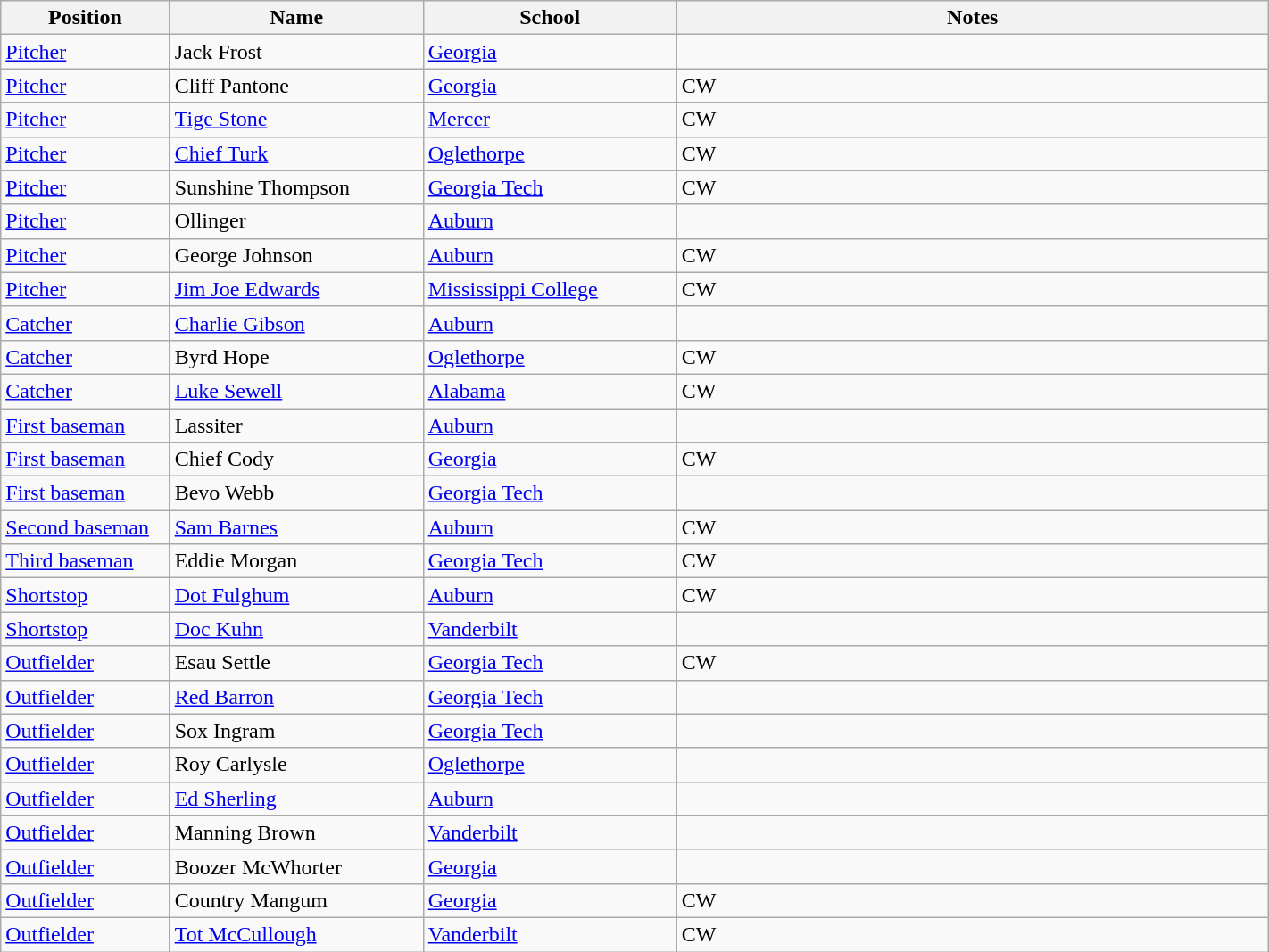<table class="wikitable sortable" style="width:75%;">
<tr>
<th width=10%>Position</th>
<th width=15%>Name</th>
<th width=15%>School</th>
<th width=35% class="unsortable">Notes</th>
</tr>
<tr>
<td><a href='#'>Pitcher</a></td>
<td>Jack Frost</td>
<td><a href='#'>Georgia</a></td>
<td></td>
</tr>
<tr>
<td><a href='#'>Pitcher</a></td>
<td>Cliff Pantone</td>
<td><a href='#'>Georgia</a></td>
<td>CW</td>
</tr>
<tr>
<td><a href='#'>Pitcher</a></td>
<td><a href='#'>Tige Stone</a></td>
<td><a href='#'>Mercer</a></td>
<td>CW</td>
</tr>
<tr>
<td><a href='#'>Pitcher</a></td>
<td><a href='#'>Chief Turk</a></td>
<td><a href='#'>Oglethorpe</a></td>
<td>CW</td>
</tr>
<tr>
<td><a href='#'>Pitcher</a></td>
<td>Sunshine Thompson</td>
<td><a href='#'>Georgia Tech</a></td>
<td>CW</td>
</tr>
<tr>
<td><a href='#'>Pitcher</a></td>
<td>Ollinger</td>
<td><a href='#'>Auburn</a></td>
<td></td>
</tr>
<tr>
<td><a href='#'>Pitcher</a></td>
<td>George Johnson</td>
<td><a href='#'>Auburn</a></td>
<td>CW</td>
</tr>
<tr>
<td><a href='#'>Pitcher</a></td>
<td><a href='#'>Jim Joe Edwards</a></td>
<td><a href='#'>Mississippi College</a></td>
<td>CW</td>
</tr>
<tr>
<td><a href='#'>Catcher</a></td>
<td><a href='#'>Charlie Gibson</a></td>
<td><a href='#'>Auburn</a></td>
<td></td>
</tr>
<tr>
<td><a href='#'>Catcher</a></td>
<td>Byrd Hope</td>
<td><a href='#'>Oglethorpe</a></td>
<td>CW</td>
</tr>
<tr>
<td><a href='#'>Catcher</a></td>
<td><a href='#'>Luke Sewell</a></td>
<td><a href='#'>Alabama</a></td>
<td>CW</td>
</tr>
<tr>
<td><a href='#'>First baseman</a></td>
<td>Lassiter</td>
<td><a href='#'>Auburn</a></td>
<td></td>
</tr>
<tr>
<td><a href='#'>First baseman</a></td>
<td>Chief Cody</td>
<td><a href='#'>Georgia</a></td>
<td>CW</td>
</tr>
<tr>
<td><a href='#'>First baseman</a></td>
<td>Bevo Webb</td>
<td><a href='#'>Georgia Tech</a></td>
<td></td>
</tr>
<tr>
<td><a href='#'>Second baseman</a></td>
<td><a href='#'>Sam Barnes</a></td>
<td><a href='#'>Auburn</a></td>
<td>CW</td>
</tr>
<tr>
<td><a href='#'>Third baseman</a></td>
<td>Eddie Morgan</td>
<td><a href='#'>Georgia Tech</a></td>
<td>CW</td>
</tr>
<tr>
<td><a href='#'>Shortstop</a></td>
<td><a href='#'>Dot Fulghum</a></td>
<td><a href='#'>Auburn</a></td>
<td>CW</td>
</tr>
<tr>
<td><a href='#'>Shortstop</a></td>
<td><a href='#'>Doc Kuhn</a></td>
<td><a href='#'>Vanderbilt</a></td>
<td></td>
</tr>
<tr>
<td><a href='#'>Outfielder</a></td>
<td>Esau Settle</td>
<td><a href='#'>Georgia Tech</a></td>
<td>CW</td>
</tr>
<tr>
<td><a href='#'>Outfielder</a></td>
<td><a href='#'>Red Barron</a></td>
<td><a href='#'>Georgia Tech</a></td>
<td></td>
</tr>
<tr>
<td><a href='#'>Outfielder</a></td>
<td>Sox Ingram</td>
<td><a href='#'>Georgia Tech</a></td>
<td></td>
</tr>
<tr>
<td><a href='#'>Outfielder</a></td>
<td>Roy Carlysle</td>
<td><a href='#'>Oglethorpe</a></td>
<td></td>
</tr>
<tr>
<td><a href='#'>Outfielder</a></td>
<td><a href='#'>Ed Sherling</a></td>
<td><a href='#'>Auburn</a></td>
<td></td>
</tr>
<tr>
<td><a href='#'>Outfielder</a></td>
<td>Manning Brown</td>
<td><a href='#'>Vanderbilt</a></td>
<td></td>
</tr>
<tr>
<td><a href='#'>Outfielder</a></td>
<td>Boozer McWhorter</td>
<td><a href='#'>Georgia</a></td>
<td></td>
</tr>
<tr>
<td><a href='#'>Outfielder</a></td>
<td>Country Mangum</td>
<td><a href='#'>Georgia</a></td>
<td>CW</td>
</tr>
<tr>
<td><a href='#'>Outfielder</a></td>
<td><a href='#'>Tot McCullough</a></td>
<td><a href='#'>Vanderbilt</a></td>
<td>CW</td>
</tr>
</table>
